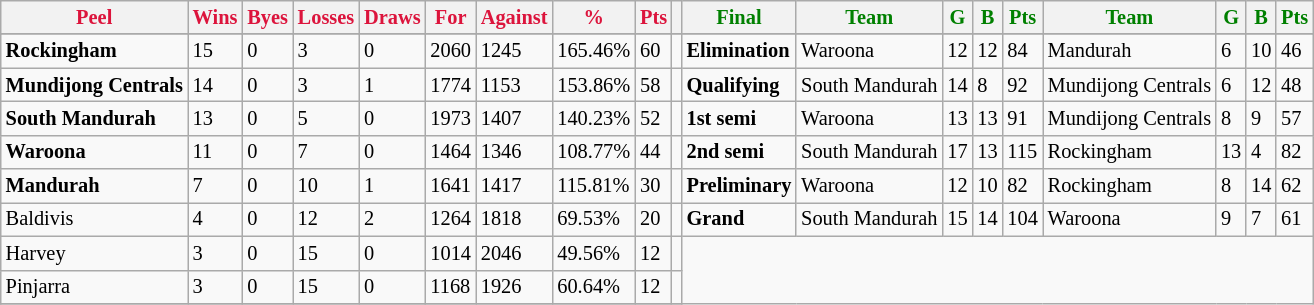<table style="font-size: 85%; text-align: left;" class="wikitable">
<tr>
<th style="color:crimson">Peel</th>
<th style="color:crimson">Wins</th>
<th style="color:crimson">Byes</th>
<th style="color:crimson">Losses</th>
<th style="color:crimson">Draws</th>
<th style="color:crimson">For</th>
<th style="color:crimson">Against</th>
<th style="color:crimson">%</th>
<th style="color:crimson">Pts</th>
<th></th>
<th style="color:green">Final</th>
<th style="color:green">Team</th>
<th style="color:green">G</th>
<th style="color:green">B</th>
<th style="color:green">Pts</th>
<th style="color:green">Team</th>
<th style="color:green">G</th>
<th style="color:green">B</th>
<th style="color:green">Pts</th>
</tr>
<tr>
</tr>
<tr>
</tr>
<tr>
<td><strong>	Rockingham	</strong></td>
<td>15</td>
<td>0</td>
<td>3</td>
<td>0</td>
<td>2060</td>
<td>1245</td>
<td>165.46%</td>
<td>60</td>
<td></td>
<td><strong>Elimination</strong></td>
<td>Waroona</td>
<td>12</td>
<td>12</td>
<td>84</td>
<td>Mandurah</td>
<td>6</td>
<td>10</td>
<td>46</td>
</tr>
<tr>
<td><strong>	Mundijong Centrals	</strong></td>
<td>14</td>
<td>0</td>
<td>3</td>
<td>1</td>
<td>1774</td>
<td>1153</td>
<td>153.86%</td>
<td>58</td>
<td></td>
<td><strong>Qualifying</strong></td>
<td>South Mandurah</td>
<td>14</td>
<td>8</td>
<td>92</td>
<td>Mundijong Centrals</td>
<td>6</td>
<td>12</td>
<td>48</td>
</tr>
<tr>
<td><strong>	South Mandurah	</strong></td>
<td>13</td>
<td>0</td>
<td>5</td>
<td>0</td>
<td>1973</td>
<td>1407</td>
<td>140.23%</td>
<td>52</td>
<td></td>
<td><strong>1st semi</strong></td>
<td>Waroona</td>
<td>13</td>
<td>13</td>
<td>91</td>
<td>Mundijong Centrals</td>
<td>8</td>
<td>9</td>
<td>57</td>
</tr>
<tr>
<td><strong>	Waroona	</strong></td>
<td>11</td>
<td>0</td>
<td>7</td>
<td>0</td>
<td>1464</td>
<td>1346</td>
<td>108.77%</td>
<td>44</td>
<td></td>
<td><strong>2nd semi</strong></td>
<td>South Mandurah</td>
<td>17</td>
<td>13</td>
<td>115</td>
<td>Rockingham</td>
<td>13</td>
<td>4</td>
<td>82</td>
</tr>
<tr>
<td><strong>	Mandurah	</strong></td>
<td>7</td>
<td>0</td>
<td>10</td>
<td>1</td>
<td>1641</td>
<td>1417</td>
<td>115.81%</td>
<td>30</td>
<td></td>
<td><strong>Preliminary</strong></td>
<td>Waroona</td>
<td>12</td>
<td>10</td>
<td>82</td>
<td>Rockingham</td>
<td>8</td>
<td>14</td>
<td>62</td>
</tr>
<tr>
<td>Baldivis</td>
<td>4</td>
<td>0</td>
<td>12</td>
<td>2</td>
<td>1264</td>
<td>1818</td>
<td>69.53%</td>
<td>20</td>
<td></td>
<td><strong>Grand</strong></td>
<td>South Mandurah</td>
<td>15</td>
<td>14</td>
<td>104</td>
<td>Waroona</td>
<td>9</td>
<td>7</td>
<td>61</td>
</tr>
<tr>
<td>Harvey</td>
<td>3</td>
<td>0</td>
<td>15</td>
<td>0</td>
<td>1014</td>
<td>2046</td>
<td>49.56%</td>
<td>12</td>
<td></td>
</tr>
<tr>
<td>Pinjarra</td>
<td>3</td>
<td>0</td>
<td>15</td>
<td>0</td>
<td>1168</td>
<td>1926</td>
<td>60.64%</td>
<td>12</td>
<td></td>
</tr>
<tr>
</tr>
</table>
